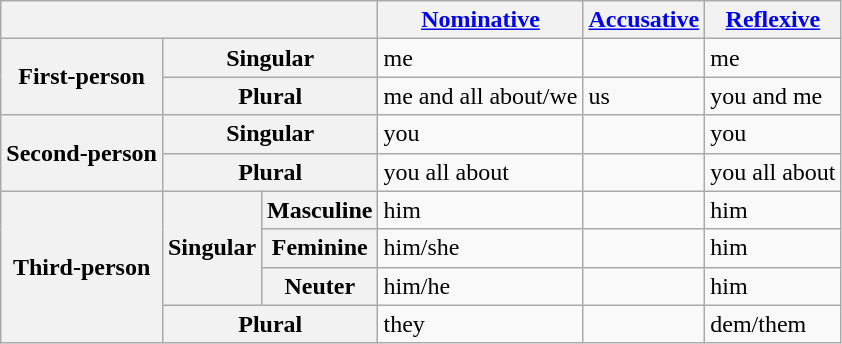<table class="wikitable">
<tr>
<th colspan="3"></th>
<th><a href='#'>Nominative</a></th>
<th><a href='#'>Accusative</a></th>
<th><a href='#'>Reflexive</a></th>
</tr>
<tr>
<th rowspan="2">First-person</th>
<th colspan="2">Singular</th>
<td>me</td>
<td></td>
<td>me</td>
</tr>
<tr>
<th colspan="2">Plural</th>
<td>me and all about/we</td>
<td>us</td>
<td>you and me</td>
</tr>
<tr>
<th rowspan="2">Second-person</th>
<th colspan="2">Singular</th>
<td>you</td>
<td></td>
<td>you</td>
</tr>
<tr>
<th colspan="2">Plural</th>
<td>you all about</td>
<td></td>
<td>you all about</td>
</tr>
<tr>
<th rowspan="4">Third-person</th>
<th rowspan="3">Singular</th>
<th>Masculine</th>
<td>him</td>
<td></td>
<td>him</td>
</tr>
<tr>
<th>Feminine</th>
<td>him/she</td>
<td></td>
<td>him</td>
</tr>
<tr>
<th>Neuter</th>
<td>him/he</td>
<td></td>
<td>him</td>
</tr>
<tr>
<th colspan="2">Plural</th>
<td>they</td>
<td></td>
<td>dem/them</td>
</tr>
</table>
